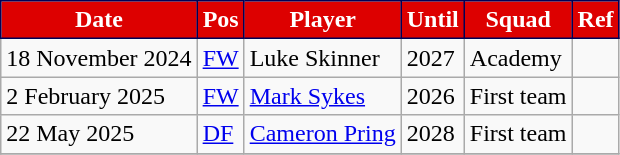<table class="wikitable plainrowheaders sortable">
<tr>
<th style="background:#DD0000;color:#ffffff;border:1px solid #000056">Date</th>
<th style="background:#DD0000;color:#ffffff;border:1px solid #000056">Pos</th>
<th style="background:#DD0000;color:#ffffff;border:1px solid #000056">Player</th>
<th style="background:#DD0000;color:#ffffff;border:1px solid #000056">Until</th>
<th style="background:#DD0000;color:#ffffff;border:1px solid #000056">Squad</th>
<th style="background:#DD0000;color:#ffffff;border:1px solid #000056">Ref</th>
</tr>
<tr>
<td>18 November 2024</td>
<td><a href='#'>FW</a></td>
<td> Luke Skinner</td>
<td>2027</td>
<td>Academy</td>
<td></td>
</tr>
<tr>
<td>2 February 2025</td>
<td><a href='#'>FW</a></td>
<td> <a href='#'>Mark Sykes</a></td>
<td>2026</td>
<td>First team</td>
<td></td>
</tr>
<tr>
<td>22 May 2025</td>
<td><a href='#'>DF</a></td>
<td> <a href='#'>Cameron Pring</a></td>
<td>2028</td>
<td>First team</td>
<td></td>
</tr>
<tr>
</tr>
</table>
